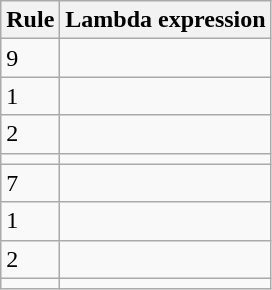<table class="wikitable mw-collapsible mw-collapsed">
<tr>
<th>Rule</th>
<th>Lambda expression</th>
</tr>
<tr>
<td>9</td>
<td></td>
</tr>
<tr>
<td>1</td>
<td></td>
</tr>
<tr>
<td>2</td>
<td></td>
</tr>
<tr>
<td></td>
<td></td>
</tr>
<tr>
<td>7</td>
<td></td>
</tr>
<tr>
<td>1</td>
<td></td>
</tr>
<tr>
<td>2</td>
<td></td>
</tr>
<tr>
<td></td>
<td></td>
</tr>
</table>
